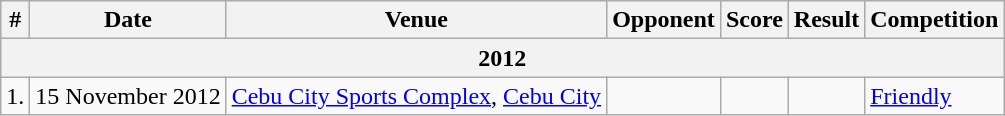<table class="wikitable">
<tr>
<th>#</th>
<th>Date</th>
<th>Venue</th>
<th>Opponent</th>
<th>Score</th>
<th>Result</th>
<th>Competition</th>
</tr>
<tr>
<th colspan="7">2012</th>
</tr>
<tr>
<td>1.</td>
<td>15 November 2012</td>
<td><a href='#'>Cebu City Sports Complex</a>, <a href='#'>Cebu City</a></td>
<td></td>
<td></td>
<td></td>
<td><a href='#'>Friendly</a></td>
</tr>
</table>
